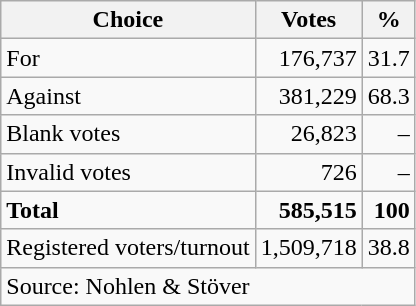<table class=wikitable style=text-align:right>
<tr>
<th>Choice</th>
<th>Votes</th>
<th>%</th>
</tr>
<tr>
<td align=left>For</td>
<td>176,737</td>
<td>31.7</td>
</tr>
<tr>
<td align=left>Against</td>
<td>381,229</td>
<td>68.3</td>
</tr>
<tr>
<td align=left>Blank votes</td>
<td>26,823</td>
<td>–</td>
</tr>
<tr>
<td align=left>Invalid votes</td>
<td>726</td>
<td>–</td>
</tr>
<tr>
<td align=left><strong>Total</strong></td>
<td><strong>585,515</strong></td>
<td><strong>100</strong></td>
</tr>
<tr>
<td align=left>Registered voters/turnout</td>
<td>1,509,718</td>
<td>38.8</td>
</tr>
<tr>
<td align=left colspan=3>Source: Nohlen & Stöver</td>
</tr>
</table>
